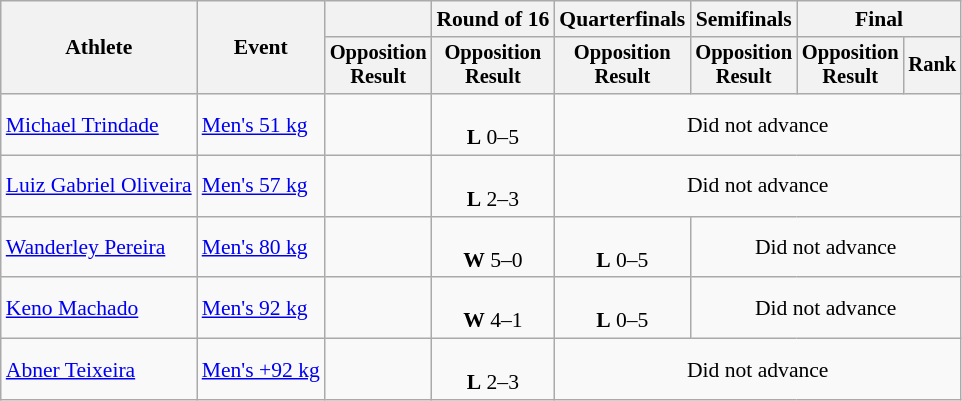<table class="wikitable" style="font-size:90%">
<tr>
<th rowspan="2">Athlete</th>
<th rowspan="2">Event</th>
<th></th>
<th>Round of 16</th>
<th>Quarterfinals</th>
<th>Semifinals</th>
<th colspan=2>Final</th>
</tr>
<tr style="font-size:95%">
<th>Opposition<br>Result</th>
<th>Opposition<br>Result</th>
<th>Opposition<br>Result</th>
<th>Opposition<br>Result</th>
<th>Opposition<br>Result</th>
<th>Rank</th>
</tr>
<tr align=center>
<td align=left><a href='#'>Michael Trindade</a></td>
<td align=left><a href='#'>Men's 51 kg</a></td>
<td></td>
<td><br><strong>L</strong> 0–5</td>
<td colspan=4>Did not advance</td>
</tr>
<tr align=center>
<td align=left><a href='#'>Luiz Gabriel Oliveira</a></td>
<td align=left><a href='#'>Men's 57 kg</a></td>
<td></td>
<td><br><strong>L</strong> 2–3</td>
<td colspan=4>Did not advance</td>
</tr>
<tr align=center>
<td align=left><a href='#'>Wanderley Pereira</a></td>
<td align=left><a href='#'>Men's 80 kg</a></td>
<td></td>
<td><br><strong>W</strong> 5–0</td>
<td><br><strong>L</strong> 0–5</td>
<td colspan=3>Did not advance</td>
</tr>
<tr align=center>
<td align=left><a href='#'>Keno Machado</a></td>
<td align=left><a href='#'>Men's 92 kg</a></td>
<td></td>
<td><br><strong>W</strong> 4–1</td>
<td><br><strong>L</strong> 0–5</td>
<td colspan=3>Did not advance</td>
</tr>
<tr align=center>
<td align=left><a href='#'>Abner Teixeira</a></td>
<td align=left><a href='#'>Men's +92 kg</a></td>
<td></td>
<td><br><strong>L</strong> 2–3</td>
<td colspan=4>Did not advance</td>
</tr>
</table>
